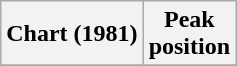<table class="wikitable">
<tr>
<th align="left">Chart (1981)</th>
<th align="center">Peak<br>position</th>
</tr>
<tr>
</tr>
</table>
